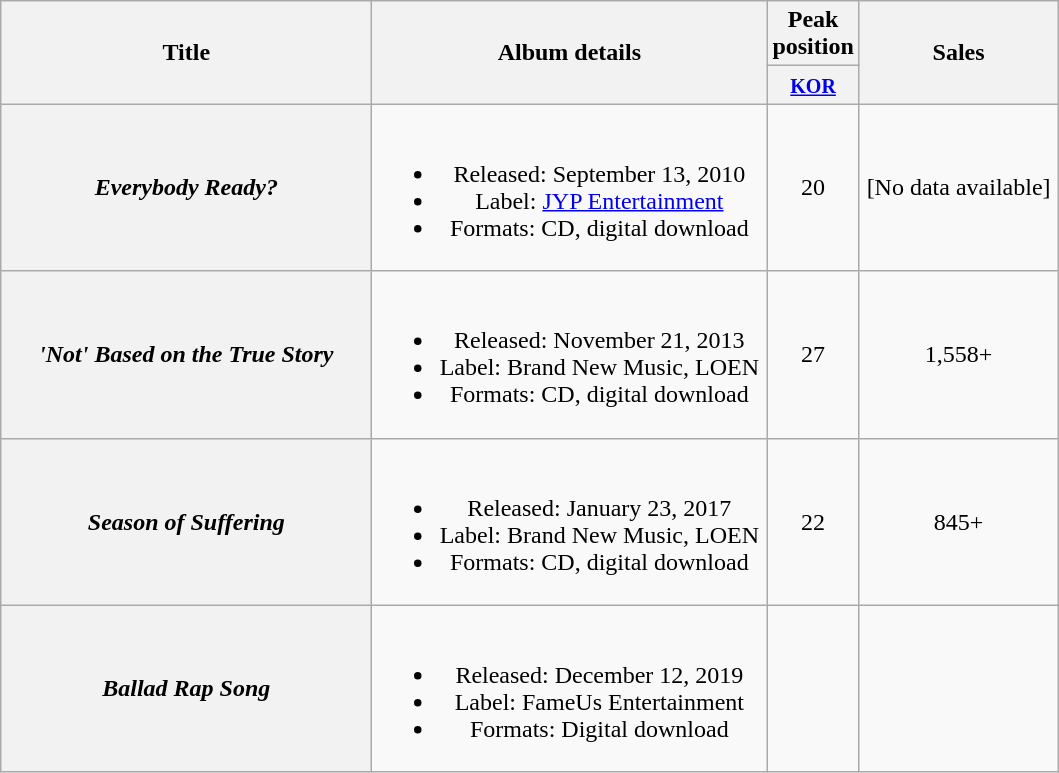<table class="wikitable plainrowheaders" style="text-align:center;">
<tr>
<th rowspan="2" style="width:15em;">Title</th>
<th rowspan="2" style="width:16em;">Album details</th>
<th>Peak position</th>
<th rowspan="2" style="width:125px;">Sales</th>
</tr>
<tr>
<th width="30"><small><a href='#'>KOR</a></small><br></th>
</tr>
<tr>
<th scope="row"><em>Everybody Ready?</em></th>
<td><br><ul><li>Released: September 13, 2010</li><li>Label: <a href='#'>JYP Entertainment</a></li><li>Formats: CD, digital download</li></ul></td>
<td align="center">20</td>
<td align="center">[No data available]</td>
</tr>
<tr>
<th scope="row"><em>'Not' Based on the True Story</em></th>
<td><br><ul><li>Released: November 21, 2013</li><li>Label: Brand New Music, LOEN</li><li>Formats: CD, digital download</li></ul></td>
<td align="center">27</td>
<td align="center">1,558+</td>
</tr>
<tr>
<th scope="row"><em>Season of Suffering</em></th>
<td><br><ul><li>Released: January 23, 2017</li><li>Label: Brand New Music, LOEN</li><li>Formats: CD, digital download</li></ul></td>
<td align="center">22</td>
<td align="center">845+</td>
</tr>
<tr>
<th scope="row"><em>Ballad Rap Song</em></th>
<td><br><ul><li>Released: December 12, 2019</li><li>Label: FameUs Entertainment</li><li>Formats: Digital download</li></ul></td>
<td></td>
<td></td>
</tr>
</table>
